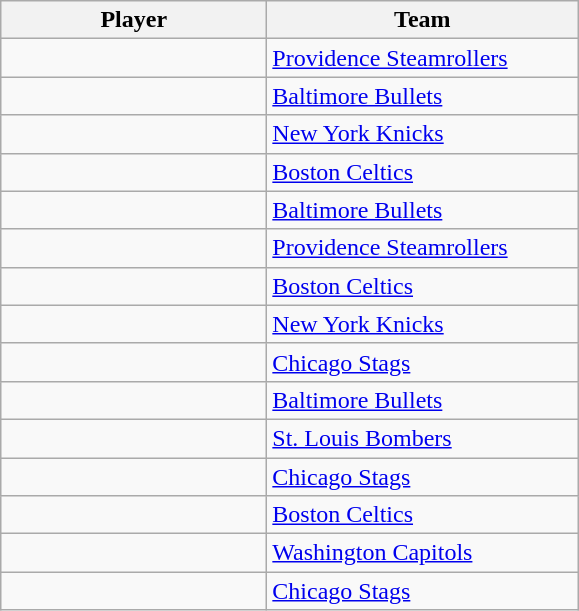<table class="wikitable sortable" style="text-align:left">
<tr>
<th style="width:170px">Player</th>
<th style="width:200px">Team</th>
</tr>
<tr>
<td></td>
<td><a href='#'>Providence Steamrollers</a></td>
</tr>
<tr>
<td></td>
<td><a href='#'>Baltimore Bullets</a></td>
</tr>
<tr>
<td></td>
<td><a href='#'>New York Knicks</a></td>
</tr>
<tr>
<td></td>
<td><a href='#'>Boston Celtics</a></td>
</tr>
<tr>
<td></td>
<td><a href='#'>Baltimore Bullets</a></td>
</tr>
<tr>
<td></td>
<td><a href='#'>Providence Steamrollers</a></td>
</tr>
<tr>
<td></td>
<td><a href='#'>Boston Celtics</a></td>
</tr>
<tr>
<td></td>
<td><a href='#'>New York Knicks</a></td>
</tr>
<tr>
<td></td>
<td><a href='#'>Chicago Stags</a></td>
</tr>
<tr>
<td></td>
<td><a href='#'>Baltimore Bullets</a></td>
</tr>
<tr>
<td></td>
<td><a href='#'>St. Louis Bombers</a></td>
</tr>
<tr>
<td></td>
<td><a href='#'>Chicago Stags</a></td>
</tr>
<tr>
<td></td>
<td><a href='#'>Boston Celtics</a></td>
</tr>
<tr>
<td></td>
<td><a href='#'>Washington Capitols</a></td>
</tr>
<tr>
<td></td>
<td><a href='#'>Chicago Stags</a></td>
</tr>
</table>
